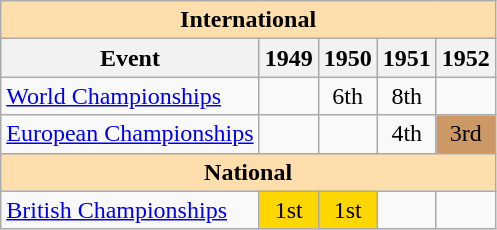<table class="wikitable" style="text-align:center">
<tr>
<th style="background-color: #ffdead; " colspan=5 align=center><strong>International</strong></th>
</tr>
<tr>
<th>Event</th>
<th>1949</th>
<th>1950</th>
<th>1951</th>
<th>1952</th>
</tr>
<tr>
<td align=left><a href='#'>World Championships</a></td>
<td></td>
<td>6th</td>
<td>8th</td>
<td></td>
</tr>
<tr>
<td align=left><a href='#'>European Championships</a></td>
<td></td>
<td></td>
<td>4th</td>
<td bgcolor=cc9966>3rd</td>
</tr>
<tr>
<th style="background-color: #ffdead; " colspan=5 align=center><strong>National</strong></th>
</tr>
<tr>
<td align=left><a href='#'>British Championships</a></td>
<td bgcolor=gold>1st</td>
<td bgcolor=gold>1st</td>
<td></td>
<td></td>
</tr>
</table>
